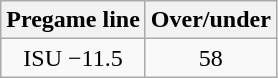<table class="wikitable">
<tr align="center">
<th style=>Pregame line</th>
<th style=>Over/under</th>
</tr>
<tr align="center">
<td>ISU −11.5</td>
<td>58</td>
</tr>
</table>
